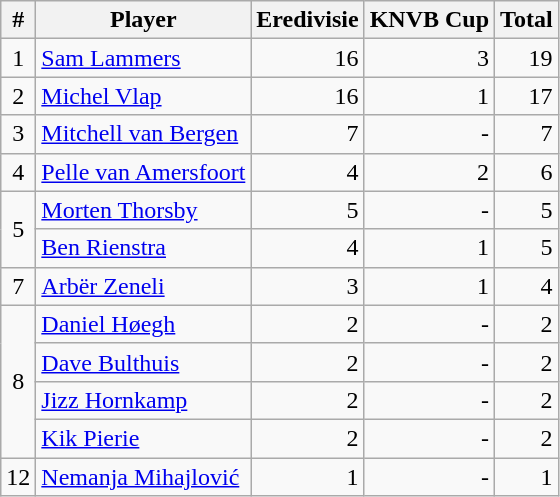<table class="wikitable">
<tr>
<th>#</th>
<th>Player</th>
<th>Eredivisie</th>
<th>KNVB Cup</th>
<th>Total</th>
</tr>
<tr>
<td align=center>1</td>
<td> <a href='#'>Sam Lammers</a></td>
<td align=right>16</td>
<td align=right>3</td>
<td align=right>19</td>
</tr>
<tr>
<td align=center>2</td>
<td> <a href='#'>Michel Vlap</a></td>
<td align=right>16</td>
<td align=right>1</td>
<td align=right>17</td>
</tr>
<tr>
<td align=center>3</td>
<td> <a href='#'>Mitchell van Bergen</a></td>
<td align=right>7</td>
<td align=right>-</td>
<td align=right>7</td>
</tr>
<tr>
<td align=center>4</td>
<td> <a href='#'>Pelle van Amersfoort</a></td>
<td align=right>4</td>
<td align=right>2</td>
<td align=right>6</td>
</tr>
<tr>
<td rowspan="2" align=center>5</td>
<td> <a href='#'>Morten Thorsby</a></td>
<td align=right>5</td>
<td align=right>-</td>
<td align=right>5</td>
</tr>
<tr>
<td> <a href='#'>Ben Rienstra</a></td>
<td align=right>4</td>
<td align=right>1</td>
<td align=right>5</td>
</tr>
<tr>
<td align=center>7</td>
<td> <a href='#'>Arbër Zeneli</a></td>
<td align=right>3</td>
<td align=right>1</td>
<td align=right>4</td>
</tr>
<tr>
<td rowspan="4" align=center>8</td>
<td> <a href='#'>Daniel Høegh</a></td>
<td align=right>2</td>
<td align=right>-</td>
<td align=right>2</td>
</tr>
<tr>
<td> <a href='#'>Dave Bulthuis</a></td>
<td align=right>2</td>
<td align=right>-</td>
<td align=right>2</td>
</tr>
<tr>
<td> <a href='#'>Jizz Hornkamp</a></td>
<td align=right>2</td>
<td align=right>-</td>
<td align=right>2</td>
</tr>
<tr>
<td> <a href='#'>Kik Pierie</a></td>
<td align=right>2</td>
<td align=right>-</td>
<td align=right>2</td>
</tr>
<tr>
<td align=center>12</td>
<td> <a href='#'>Nemanja Mihajlović</a></td>
<td align=right>1</td>
<td align=right>-</td>
<td align=right>1</td>
</tr>
</table>
